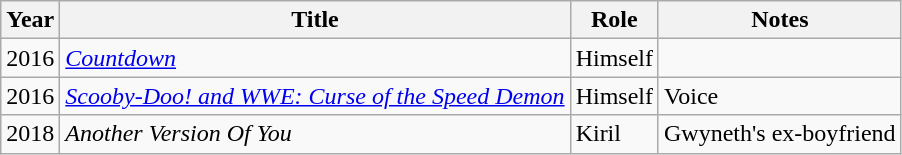<table class="wikitable sortable">
<tr>
<th>Year</th>
<th>Title</th>
<th>Role</th>
<th class="unsortable">Notes</th>
</tr>
<tr>
<td>2016</td>
<td><em><a href='#'>Countdown</a></em></td>
<td>Himself</td>
<td></td>
</tr>
<tr>
<td>2016</td>
<td><em><a href='#'>Scooby-Doo! and WWE: Curse of the Speed Demon</a></em></td>
<td>Himself</td>
<td>Voice</td>
</tr>
<tr>
<td>2018</td>
<td><em>Another Version Of You</em></td>
<td>Kiril</td>
<td>Gwyneth's ex-boyfriend</td>
</tr>
</table>
